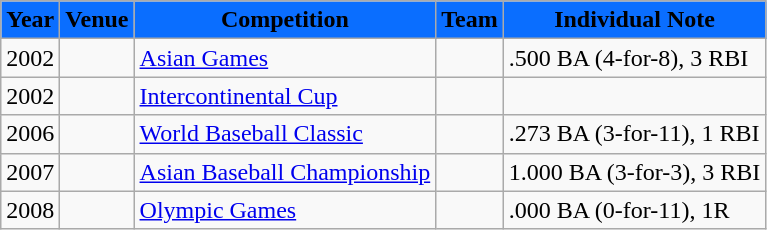<table class="wikitable">
<tr>
<th style="background:#0A6EFF"><span>Year</span></th>
<th style="background:#0A6EFF"><span>Venue</span></th>
<th style="background:#0A6EFF"><span>Competition</span></th>
<th style="background:#0A6EFF"><span>Team</span></th>
<th style="background:#0A6EFF"><span>Individual Note</span></th>
</tr>
<tr>
<td>2002</td>
<td></td>
<td><a href='#'>Asian Games</a></td>
<td style="text-align:center"></td>
<td>.500 BA (4-for-8), 3 RBI</td>
</tr>
<tr>
<td>2002</td>
<td></td>
<td><a href='#'>Intercontinental Cup</a></td>
<td style="text-align:center"></td>
<td></td>
</tr>
<tr>
<td>2006</td>
<td></td>
<td><a href='#'>World Baseball Classic</a></td>
<td style="text-align:center"></td>
<td>.273 BA (3-for-11), 1 RBI</td>
</tr>
<tr>
<td>2007</td>
<td></td>
<td><a href='#'>Asian Baseball Championship</a></td>
<td style="text-align:center"></td>
<td>1.000 BA (3-for-3), 3 RBI</td>
</tr>
<tr>
<td>2008</td>
<td></td>
<td><a href='#'>Olympic Games</a></td>
<td style="text-align:center"></td>
<td>.000 BA (0-for-11), 1R</td>
</tr>
</table>
